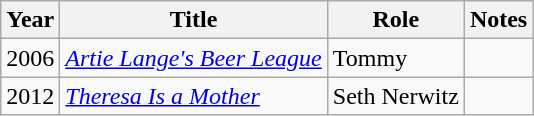<table class="wikitable">
<tr>
<th>Year</th>
<th>Title</th>
<th>Role</th>
<th>Notes</th>
</tr>
<tr>
<td>2006</td>
<td><em><a href='#'>Artie Lange's Beer League</a></em></td>
<td>Tommy</td>
<td></td>
</tr>
<tr>
<td>2012</td>
<td><em><a href='#'>Theresa Is a Mother</a></em></td>
<td>Seth Nerwitz</td>
<td></td>
</tr>
</table>
